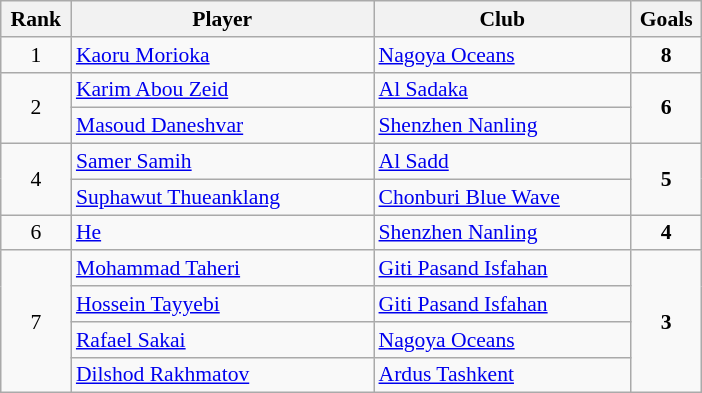<table class="wikitable" style="text-align: center; font-size: 90%;">
<tr>
<th width="40">Rank</th>
<th width="195">Player</th>
<th width="165">Club</th>
<th width="40">Goals</th>
</tr>
<tr>
<td>1</td>
<td style="text-align:left;"> <a href='#'>Kaoru Morioka</a></td>
<td style="text-align:left;"> <a href='#'>Nagoya Oceans</a></td>
<td><strong>8</strong></td>
</tr>
<tr>
<td rowspan=2>2</td>
<td style="text-align:left;"> <a href='#'>Karim Abou Zeid</a></td>
<td style="text-align:left;"> <a href='#'>Al Sadaka</a></td>
<td rowspan=2><strong>6</strong></td>
</tr>
<tr>
<td style="text-align:left;"> <a href='#'>Masoud Daneshvar</a></td>
<td style="text-align:left;"> <a href='#'>Shenzhen Nanling</a></td>
</tr>
<tr>
<td rowspan=2>4</td>
<td style="text-align:left;"> <a href='#'>Samer Samih</a></td>
<td style="text-align:left;"> <a href='#'>Al Sadd</a></td>
<td rowspan=2><strong>5</strong></td>
</tr>
<tr>
<td style="text-align:left;"> <a href='#'>Suphawut Thueanklang</a></td>
<td style="text-align:left;"> <a href='#'>Chonburi Blue Wave</a></td>
</tr>
<tr>
<td>6</td>
<td style="text-align:left;"> <a href='#'>He</a></td>
<td style="text-align:left;"> <a href='#'>Shenzhen Nanling</a></td>
<td><strong>4</strong></td>
</tr>
<tr>
<td rowspan=4>7</td>
<td style="text-align:left;"> <a href='#'>Mohammad Taheri</a></td>
<td style="text-align:left;"> <a href='#'>Giti Pasand Isfahan</a></td>
<td rowspan=4><strong>3</strong></td>
</tr>
<tr>
<td style="text-align:left;"> <a href='#'>Hossein Tayyebi</a></td>
<td style="text-align:left;"> <a href='#'>Giti Pasand Isfahan</a></td>
</tr>
<tr>
<td style="text-align:left;"> <a href='#'>Rafael Sakai</a></td>
<td style="text-align:left;"> <a href='#'>Nagoya Oceans</a></td>
</tr>
<tr>
<td style="text-align:left;"> <a href='#'>Dilshod Rakhmatov</a></td>
<td style="text-align:left;"> <a href='#'>Ardus Tashkent</a></td>
</tr>
</table>
